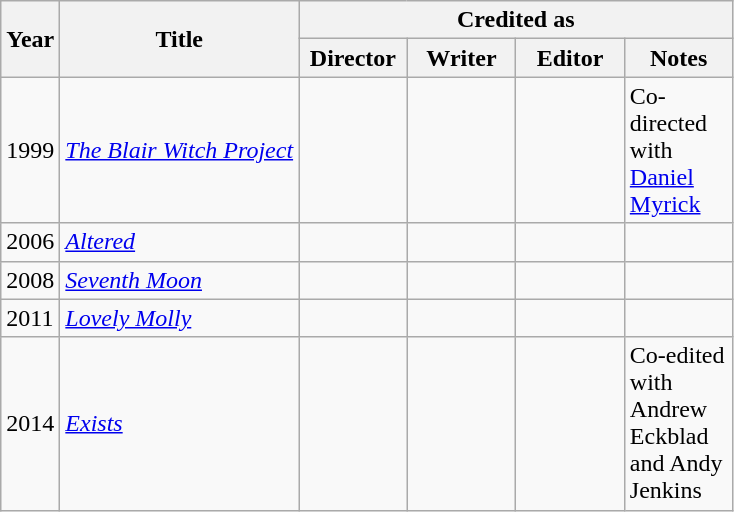<table class="wikitable plainrowheaders">
<tr>
<th rowspan="2" scope="col">Year</th>
<th rowspan="2" scope="col">Title</th>
<th colspan="4" scope="col">Credited as</th>
</tr>
<tr>
<th scope="col" width=65>Director</th>
<th scope="col" width=65>Writer</th>
<th scope="col" width=65>Editor</th>
<th scope="col" width=65>Notes</th>
</tr>
<tr>
<td>1999</td>
<td><em><a href='#'>The Blair Witch Project</a></em></td>
<td></td>
<td></td>
<td></td>
<td>Co-directed with <a href='#'>Daniel Myrick</a></td>
</tr>
<tr>
<td>2006</td>
<td><em><a href='#'>Altered</a></em></td>
<td></td>
<td></td>
<td></td>
<td></td>
</tr>
<tr>
<td>2008</td>
<td><em><a href='#'>Seventh Moon</a></em></td>
<td></td>
<td></td>
<td></td>
<td></td>
</tr>
<tr>
<td>2011</td>
<td><em><a href='#'>Lovely Molly</a></em></td>
<td></td>
<td></td>
<td></td>
<td></td>
</tr>
<tr>
<td>2014</td>
<td><em><a href='#'>Exists</a></em></td>
<td></td>
<td></td>
<td></td>
<td>Co-edited with Andrew Eckblad and Andy Jenkins</td>
</tr>
</table>
